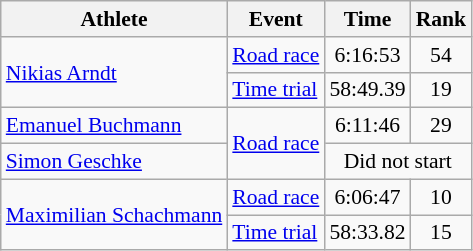<table class="wikitable" style="font-size:90%">
<tr>
<th>Athlete</th>
<th>Event</th>
<th>Time</th>
<th>Rank</th>
</tr>
<tr align=center>
<td align=left rowspan=2><a href='#'>Nikias Arndt</a></td>
<td align=left><a href='#'>Road race</a></td>
<td>6:16:53</td>
<td>54</td>
</tr>
<tr align=center>
<td align=left><a href='#'>Time trial</a></td>
<td>58:49.39</td>
<td>19</td>
</tr>
<tr align=center>
<td align=left><a href='#'>Emanuel Buchmann</a></td>
<td align=left rowspan=2><a href='#'>Road race</a></td>
<td>6:11:46</td>
<td>29</td>
</tr>
<tr align=center>
<td align=left><a href='#'>Simon Geschke</a></td>
<td colspan=2>Did not start</td>
</tr>
<tr align=center>
<td align=left rowspan=2><a href='#'>Maximilian Schachmann</a></td>
<td align=left><a href='#'>Road race</a></td>
<td>6:06:47</td>
<td>10</td>
</tr>
<tr align=center>
<td align=left><a href='#'>Time trial</a></td>
<td>58:33.82</td>
<td>15</td>
</tr>
</table>
